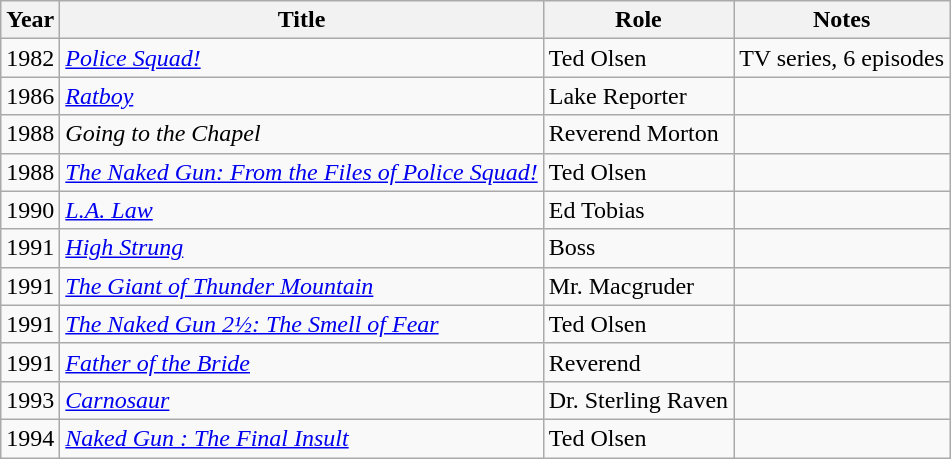<table class="wikitable">
<tr>
<th>Year</th>
<th>Title</th>
<th>Role</th>
<th>Notes</th>
</tr>
<tr>
<td>1982</td>
<td><em><a href='#'>Police Squad!</a></em></td>
<td>Ted Olsen</td>
<td>TV series, 6 episodes</td>
</tr>
<tr>
<td>1986</td>
<td><em><a href='#'>Ratboy</a></em></td>
<td>Lake Reporter</td>
<td></td>
</tr>
<tr>
<td>1988</td>
<td><em>Going to the Chapel</em></td>
<td>Reverend Morton</td>
<td></td>
</tr>
<tr>
<td>1988</td>
<td><em><a href='#'>The Naked Gun: From the Files of Police Squad!</a></em></td>
<td>Ted Olsen</td>
<td></td>
</tr>
<tr>
<td>1990</td>
<td><em><a href='#'>L.A. Law</a></em></td>
<td>Ed Tobias</td>
<td></td>
</tr>
<tr>
<td>1991</td>
<td><em><a href='#'>High Strung</a></em></td>
<td>Boss</td>
<td></td>
</tr>
<tr>
<td>1991</td>
<td><em><a href='#'>The Giant of Thunder Mountain</a></em></td>
<td>Mr. Macgruder</td>
<td></td>
</tr>
<tr>
<td>1991</td>
<td><em><a href='#'>The Naked Gun 2½: The Smell of Fear</a></em></td>
<td>Ted Olsen</td>
<td></td>
</tr>
<tr>
<td>1991</td>
<td><em><a href='#'>Father of the Bride</a></em></td>
<td>Reverend</td>
<td></td>
</tr>
<tr>
<td>1993</td>
<td><em><a href='#'>Carnosaur</a></em></td>
<td>Dr. Sterling Raven</td>
<td></td>
</tr>
<tr>
<td>1994</td>
<td><em><a href='#'>Naked Gun : The Final Insult</a></em></td>
<td>Ted Olsen</td>
<td></td>
</tr>
</table>
